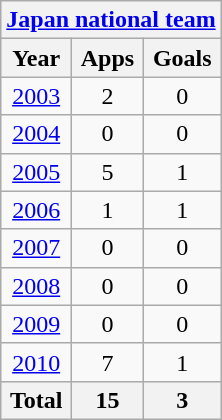<table class="wikitable" style="text-align:center">
<tr>
<th colspan=3><a href='#'>Japan national team</a></th>
</tr>
<tr>
<th>Year</th>
<th>Apps</th>
<th>Goals</th>
</tr>
<tr>
<td><a href='#'>2003</a></td>
<td>2</td>
<td>0</td>
</tr>
<tr>
<td><a href='#'>2004</a></td>
<td>0</td>
<td>0</td>
</tr>
<tr>
<td><a href='#'>2005</a></td>
<td>5</td>
<td>1</td>
</tr>
<tr>
<td><a href='#'>2006</a></td>
<td>1</td>
<td>1</td>
</tr>
<tr>
<td><a href='#'>2007</a></td>
<td>0</td>
<td>0</td>
</tr>
<tr>
<td><a href='#'>2008</a></td>
<td>0</td>
<td>0</td>
</tr>
<tr>
<td><a href='#'>2009</a></td>
<td>0</td>
<td>0</td>
</tr>
<tr>
<td><a href='#'>2010</a></td>
<td>7</td>
<td>1</td>
</tr>
<tr>
<th>Total</th>
<th>15</th>
<th>3</th>
</tr>
</table>
